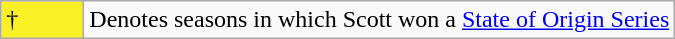<table class="wikitable">
<tr>
<td style="background:#f9f025; width:3em;">†</td>
<td>Denotes seasons in which Scott won a <a href='#'>State of Origin Series</a></td>
</tr>
</table>
